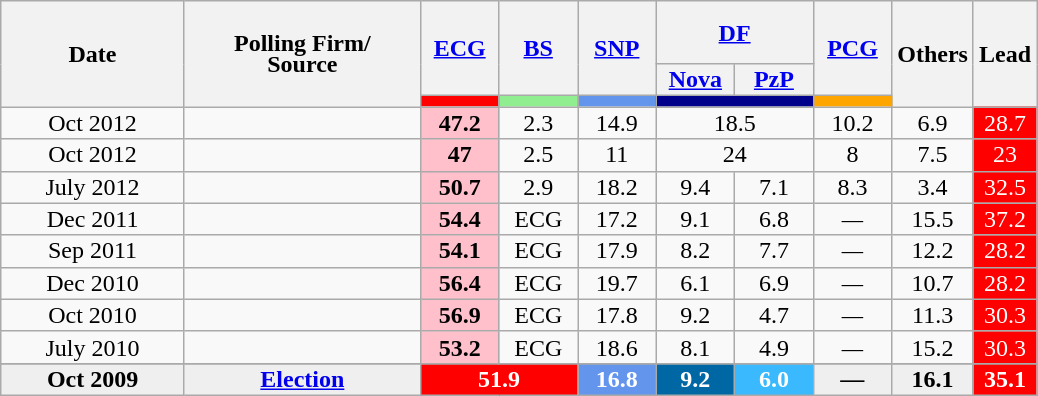<table class="wikitable collapsible" style="text-align:center; font-size:100%; line-height:14px;">
<tr style="height:42px;">
<th style="width:115px;" rowspan="3">Date</th>
<th style="width:150px;" rowspan="3">Polling Firm/<br>Source</th>
<th style="width:45px;" rowspan="2"><a href='#'>ECG</a></th>
<th style="width:45px;" rowspan="2"><a href='#'>BS</a></th>
<th style="width:45px;" rowspan="2"><a href='#'>SNP</a></th>
<th colspan=2><a href='#'>DF</a></th>
<th style="width:45px;" rowspan="2"><a href='#'>PCG</a></th>
<th style="width:45px;" rowspan="3">Others</th>
<th style="width:25px;" rowspan="3">Lead</th>
</tr>
<tr>
<th style="width:45px;"><a href='#'>Nova</a></th>
<th style="width:45px;"><a href='#'>PzP</a></th>
</tr>
<tr>
<th style="color:inherit;background:red;"></th>
<th style="color:inherit;background:lightgreen;"></th>
<th style="color:inherit;background:cornflowerblue;"></th>
<th style="background:darkblue;" colspan="2"></th>
<th style="color:inherit;background:orange;"></th>
</tr>
<tr>
<td>Oct 2012</td>
<td></td>
<td style="background:pink"><strong>47.2</strong></td>
<td>2.3</td>
<td>14.9</td>
<td colspan=2>18.5</td>
<td>10.2</td>
<td>6.9</td>
<td style="background:red; color:white;">28.7</td>
</tr>
<tr>
<td>Oct 2012</td>
<td></td>
<td style="background:pink"><strong>47</strong></td>
<td>2.5</td>
<td>11</td>
<td colspan=2>24</td>
<td>8</td>
<td>7.5</td>
<td style="background:red; color:white;">23</td>
</tr>
<tr>
<td>July 2012</td>
<td></td>
<td style="background:pink"><strong>50.7</strong></td>
<td>2.9</td>
<td>18.2</td>
<td>9.4</td>
<td>7.1</td>
<td>8.3</td>
<td>3.4</td>
<td style="background:red; color:white;">32.5</td>
</tr>
<tr>
<td>Dec 2011</td>
<td></td>
<td style="background:pink"><strong>54.4</strong></td>
<td>ECG</td>
<td>17.2</td>
<td>9.1</td>
<td>6.8</td>
<td><em>—</em></td>
<td>15.5</td>
<td style="background:red; color:white;">37.2</td>
</tr>
<tr>
<td>Sep 2011</td>
<td></td>
<td style="background:pink"><strong>54.1</strong></td>
<td>ECG</td>
<td>17.9</td>
<td>8.2</td>
<td>7.7</td>
<td><em>—</em></td>
<td>12.2</td>
<td style="background:red; color:white;">28.2</td>
</tr>
<tr>
<td>Dec 2010</td>
<td></td>
<td style="background:pink"><strong>56.4</strong></td>
<td>ECG</td>
<td>19.7</td>
<td>6.1</td>
<td>6.9</td>
<td><em>—</em></td>
<td>10.7</td>
<td style="background:red; color:white;">28.2</td>
</tr>
<tr>
<td>Oct 2010</td>
<td></td>
<td style="background:pink"><strong>56.9</strong></td>
<td>ECG</td>
<td>17.8</td>
<td>9.2</td>
<td>4.7</td>
<td><em>—</em></td>
<td>11.3</td>
<td style="background:red; color:white;">30.3</td>
</tr>
<tr>
<td>July 2010</td>
<td></td>
<td style="background:pink"><strong>53.2</strong></td>
<td>ECG</td>
<td>18.6</td>
<td>8.1</td>
<td>4.9</td>
<td><em>—</em></td>
<td>15.2</td>
<td style="background:red; color:white;">30.3</td>
</tr>
<tr>
</tr>
<tr style="background:#EFEFEF; font-weight:bold;">
<td>Oct 2009</td>
<td><a href='#'>Election</a></td>
<td colspan="2" style="background:red; color:white;"><strong>51.9</strong></td>
<td style="background:cornflowerblue; color:white;">16.8</td>
<td style="background:#0067A5; color:white;">9.2</td>
<td style="background:#3BB9FF; color:white;">6.0</td>
<td><em>—</em></td>
<td>16.1</td>
<td style="background:red; color:white;">35.1</td>
</tr>
</table>
